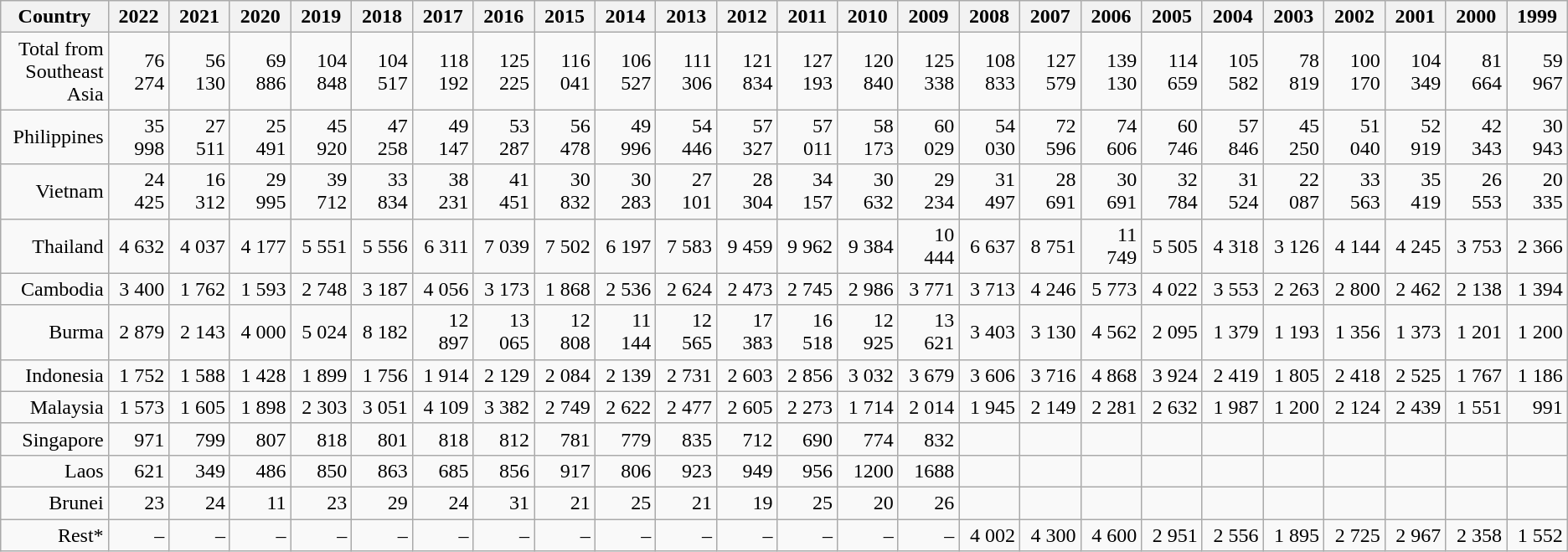<table class="wikitable" style="text-align: right;">
<tr>
<th style="width:120pt;">Country</th>
<th style="width:120pt;">2022</th>
<th style="width:120pt;">2021</th>
<th style="width:120pt;">2020</th>
<th style="width:120pt;">2019</th>
<th style="width:120pt;">2018</th>
<th style="width:120pt;">2017</th>
<th style="width:120pt;">2016</th>
<th style="width:120pt;">2015</th>
<th style="width:120pt;">2014</th>
<th style="width:120pt;">2013</th>
<th style="width:120pt;">2012</th>
<th style="width:120pt;">2011</th>
<th style="width:120pt;">2010</th>
<th style="width:120pt;">2009</th>
<th style="width:120pt;">2008</th>
<th style="width:120pt;">2007</th>
<th style="width:120pt;">2006</th>
<th style="width:120pt;">2005</th>
<th style="width:120pt;">2004</th>
<th style="width:120pt;">2003</th>
<th style="width:120pt;">2002</th>
<th style="width:120pt;">2001</th>
<th style="width:120pt;">2000</th>
<th style="width:120pt;">1999</th>
</tr>
<tr>
<td>Total from Southeast Asia</td>
<td>76 274</td>
<td>56 130</td>
<td>69 886</td>
<td>104 848</td>
<td>104 517</td>
<td>118 192</td>
<td>125 225</td>
<td>116 041</td>
<td>106 527</td>
<td>111 306</td>
<td>121 834</td>
<td>127 193</td>
<td>120 840</td>
<td>125 338</td>
<td>108 833</td>
<td>127 579</td>
<td>139 130</td>
<td>114 659</td>
<td>105 582</td>
<td>78 819</td>
<td>100 170</td>
<td>104 349</td>
<td>81 664</td>
<td>59 967</td>
</tr>
<tr>
<td>Philippines</td>
<td>35 998</td>
<td>27 511</td>
<td>25 491</td>
<td>45 920</td>
<td>47 258</td>
<td>49 147</td>
<td>53 287</td>
<td>56 478</td>
<td>49 996</td>
<td>54 446</td>
<td>57 327</td>
<td>57 011</td>
<td>58 173</td>
<td>60 029</td>
<td>54 030</td>
<td>72 596</td>
<td>74 606</td>
<td>60 746</td>
<td>57 846</td>
<td>45 250</td>
<td>51 040</td>
<td>52 919</td>
<td>42 343</td>
<td>30 943</td>
</tr>
<tr>
<td>Vietnam</td>
<td>24 425</td>
<td>16 312</td>
<td>29 995</td>
<td>39 712</td>
<td>33 834</td>
<td>38 231</td>
<td>41 451</td>
<td>30 832</td>
<td>30 283</td>
<td>27 101</td>
<td>28 304</td>
<td>34 157</td>
<td>30 632</td>
<td>29 234</td>
<td>31 497</td>
<td>28 691</td>
<td>30 691</td>
<td>32 784</td>
<td>31 524</td>
<td>22 087</td>
<td>33 563</td>
<td>35 419</td>
<td>26 553</td>
<td>20 335</td>
</tr>
<tr>
<td>Thailand</td>
<td>4 632</td>
<td>4 037</td>
<td>4 177</td>
<td>5 551</td>
<td>5 556</td>
<td>6 311</td>
<td>7 039</td>
<td>7 502</td>
<td>6 197</td>
<td>7 583</td>
<td>9 459</td>
<td>9 962</td>
<td>9 384</td>
<td>10 444</td>
<td>6 637</td>
<td>8 751</td>
<td>11 749</td>
<td>5 505</td>
<td>4 318</td>
<td>3 126</td>
<td>4 144</td>
<td>4 245</td>
<td>3 753</td>
<td>2 366</td>
</tr>
<tr>
<td>Cambodia</td>
<td>3 400</td>
<td>1 762</td>
<td>1 593</td>
<td>2 748</td>
<td>3 187</td>
<td>4 056</td>
<td>3 173</td>
<td>1 868</td>
<td>2 536</td>
<td>2 624</td>
<td>2 473</td>
<td>2 745</td>
<td>2 986</td>
<td>3 771</td>
<td>3 713</td>
<td>4 246</td>
<td>5 773</td>
<td>4 022</td>
<td>3 553</td>
<td>2 263</td>
<td>2 800</td>
<td>2 462</td>
<td>2 138</td>
<td>1 394</td>
</tr>
<tr>
<td>Burma</td>
<td>2 879</td>
<td>2 143</td>
<td>4 000</td>
<td>5 024</td>
<td>8 182</td>
<td>12 897</td>
<td>13 065</td>
<td>12 808</td>
<td>11 144</td>
<td>12 565</td>
<td>17 383</td>
<td>16 518</td>
<td>12 925</td>
<td>13 621</td>
<td>3 403</td>
<td>3 130</td>
<td>4 562</td>
<td>2 095</td>
<td>1 379</td>
<td>1 193</td>
<td>1 356</td>
<td>1 373</td>
<td>1 201</td>
<td>1 200</td>
</tr>
<tr>
<td>Indonesia</td>
<td>1 752</td>
<td>1 588</td>
<td>1 428</td>
<td>1 899</td>
<td>1 756</td>
<td>1 914</td>
<td>2 129</td>
<td>2 084</td>
<td>2 139</td>
<td>2 731</td>
<td>2 603</td>
<td>2 856</td>
<td>3 032</td>
<td>3 679</td>
<td>3 606</td>
<td>3 716</td>
<td>4 868</td>
<td>3 924</td>
<td>2 419</td>
<td>1 805</td>
<td>2 418</td>
<td>2 525</td>
<td>1 767</td>
<td>1 186</td>
</tr>
<tr>
<td>Malaysia</td>
<td>1 573</td>
<td>1 605</td>
<td>1 898</td>
<td>2 303</td>
<td>3 051</td>
<td>4 109</td>
<td>3 382</td>
<td>2 749</td>
<td>2 622</td>
<td>2 477</td>
<td>2 605</td>
<td>2 273</td>
<td>1 714</td>
<td>2 014</td>
<td>1 945</td>
<td>2 149</td>
<td>2 281</td>
<td>2 632</td>
<td>1 987</td>
<td>1 200</td>
<td>2 124</td>
<td>2 439</td>
<td>1 551</td>
<td>991</td>
</tr>
<tr>
<td>Singapore</td>
<td>971</td>
<td>799</td>
<td>807</td>
<td>818</td>
<td>801</td>
<td>818</td>
<td>812</td>
<td>781</td>
<td>779</td>
<td>835</td>
<td>712</td>
<td>690</td>
<td>774</td>
<td>832</td>
<td></td>
<td></td>
<td></td>
<td></td>
<td></td>
<td></td>
<td></td>
<td></td>
<td></td>
<td></td>
</tr>
<tr>
<td>Laos</td>
<td>621</td>
<td>349</td>
<td>486</td>
<td>850</td>
<td>863</td>
<td>685</td>
<td>856</td>
<td>917</td>
<td>806</td>
<td>923</td>
<td>949</td>
<td>956</td>
<td>1200</td>
<td>1688</td>
<td></td>
<td></td>
<td></td>
<td></td>
<td></td>
<td></td>
<td></td>
<td></td>
<td></td>
<td></td>
</tr>
<tr>
<td>Brunei</td>
<td>23</td>
<td>24</td>
<td>11</td>
<td>23</td>
<td>29</td>
<td>24</td>
<td>31</td>
<td>21</td>
<td>25</td>
<td>21</td>
<td>19</td>
<td>25</td>
<td>20</td>
<td>26</td>
<td></td>
<td></td>
<td></td>
<td></td>
<td></td>
<td></td>
<td></td>
<td></td>
<td></td>
<td></td>
</tr>
<tr>
<td>Rest*</td>
<td>–</td>
<td>–</td>
<td>–</td>
<td>–</td>
<td>–</td>
<td>–</td>
<td>–</td>
<td>–</td>
<td>–</td>
<td>–</td>
<td>–</td>
<td>–</td>
<td>–</td>
<td>–</td>
<td>4 002</td>
<td>4 300</td>
<td>4 600</td>
<td>2 951</td>
<td>2 556</td>
<td>1 895</td>
<td>2 725</td>
<td>2 967</td>
<td>2 358</td>
<td>1 552</td>
</tr>
</table>
